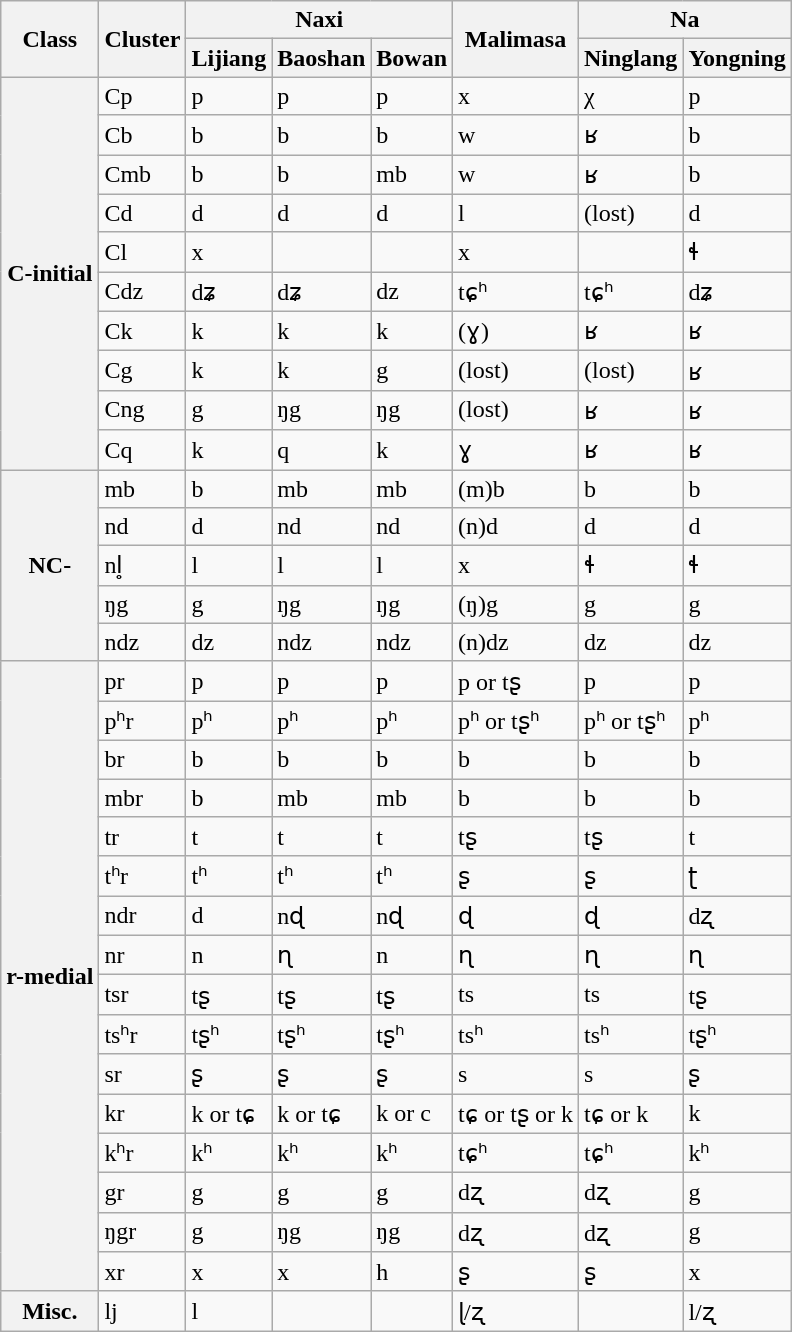<table class="wikitable">
<tr>
<th rowspan=2>Class</th>
<th rowspan=2>Cluster</th>
<th colspan=3>Naxi</th>
<th rowspan=2>Malimasa</th>
<th colspan=2>Na</th>
</tr>
<tr>
<th>Lijiang</th>
<th>Baoshan</th>
<th>Bowan</th>
<th>Ninglang</th>
<th>Yongning</th>
</tr>
<tr>
<th rowspan=10>C-initial</th>
<td>Cp</td>
<td>p</td>
<td>p</td>
<td>p</td>
<td>x</td>
<td>χ</td>
<td>p</td>
</tr>
<tr>
<td>Cb</td>
<td>b</td>
<td>b</td>
<td>b</td>
<td>w</td>
<td>ʁ</td>
<td>b</td>
</tr>
<tr>
<td>Cmb</td>
<td>b</td>
<td>b</td>
<td>mb</td>
<td>w</td>
<td>ʁ</td>
<td>b</td>
</tr>
<tr>
<td>Cd</td>
<td>d</td>
<td>d</td>
<td>d</td>
<td>l</td>
<td>(lost)</td>
<td>d</td>
</tr>
<tr>
<td>Cl</td>
<td>x</td>
<td></td>
<td></td>
<td>x</td>
<td></td>
<td>ɬ</td>
</tr>
<tr>
<td>Cdz</td>
<td>dʑ</td>
<td>dʑ</td>
<td>dz</td>
<td>tɕʰ</td>
<td>tɕʰ</td>
<td>dʑ</td>
</tr>
<tr>
<td>Ck</td>
<td>k</td>
<td>k</td>
<td>k</td>
<td>(ɣ)</td>
<td>ʁ</td>
<td>ʁ</td>
</tr>
<tr>
<td>Cg</td>
<td>k</td>
<td>k</td>
<td>g</td>
<td>(lost)</td>
<td>(lost)</td>
<td>ʁ</td>
</tr>
<tr>
<td>Cng</td>
<td>g</td>
<td>ŋg</td>
<td>ŋg</td>
<td>(lost)</td>
<td>ʁ</td>
<td>ʁ</td>
</tr>
<tr>
<td>Cq</td>
<td>k</td>
<td>q</td>
<td>k</td>
<td>ɣ</td>
<td>ʁ</td>
<td>ʁ</td>
</tr>
<tr>
<th rowspan=5>NC-</th>
<td>mb</td>
<td>b</td>
<td>mb</td>
<td>mb</td>
<td>(m)b</td>
<td>b</td>
<td>b</td>
</tr>
<tr>
<td>nd</td>
<td>d</td>
<td>nd</td>
<td>nd</td>
<td>(n)d</td>
<td>d</td>
<td>d</td>
</tr>
<tr>
<td>nl̥</td>
<td>l</td>
<td>l</td>
<td>l</td>
<td>x</td>
<td>ɬ</td>
<td>ɬ</td>
</tr>
<tr>
<td>ŋg</td>
<td>g</td>
<td>ŋg</td>
<td>ŋg</td>
<td>(ŋ)g</td>
<td>g</td>
<td>g</td>
</tr>
<tr>
<td>ndz</td>
<td>dz</td>
<td>ndz</td>
<td>ndz</td>
<td>(n)dz</td>
<td>dz</td>
<td>dz</td>
</tr>
<tr>
<th rowspan=16>r-medial</th>
<td>pr</td>
<td>p</td>
<td>p</td>
<td>p</td>
<td>p or tʂ</td>
<td>p</td>
<td>p</td>
</tr>
<tr>
<td>pʰr</td>
<td>pʰ</td>
<td>pʰ</td>
<td>pʰ</td>
<td>pʰ or tʂʰ</td>
<td>pʰ or tʂʰ</td>
<td>pʰ</td>
</tr>
<tr>
<td>br</td>
<td>b</td>
<td>b</td>
<td>b</td>
<td>b</td>
<td>b</td>
<td>b</td>
</tr>
<tr>
<td>mbr</td>
<td>b</td>
<td>mb</td>
<td>mb</td>
<td>b</td>
<td>b</td>
<td>b</td>
</tr>
<tr>
<td>tr</td>
<td>t</td>
<td>t</td>
<td>t</td>
<td>tʂ</td>
<td>tʂ</td>
<td>t</td>
</tr>
<tr>
<td>tʰr</td>
<td>tʰ</td>
<td>tʰ</td>
<td>tʰ</td>
<td>ʂ</td>
<td>ʂ</td>
<td>ʈ</td>
</tr>
<tr>
<td>ndr</td>
<td>d</td>
<td>nɖ</td>
<td>nɖ</td>
<td>ɖ</td>
<td>ɖ</td>
<td>dʐ</td>
</tr>
<tr>
<td>nr</td>
<td>n</td>
<td>ɳ</td>
<td>n</td>
<td>ɳ</td>
<td>ɳ</td>
<td>ɳ</td>
</tr>
<tr>
<td>tsr</td>
<td>tʂ</td>
<td>tʂ</td>
<td>tʂ</td>
<td>ts</td>
<td>ts</td>
<td>tʂ</td>
</tr>
<tr>
<td>tsʰr</td>
<td>tʂʰ</td>
<td>tʂʰ</td>
<td>tʂʰ</td>
<td>tsʰ</td>
<td>tsʰ</td>
<td>tʂʰ</td>
</tr>
<tr>
<td>sr</td>
<td>ʂ</td>
<td>ʂ</td>
<td>ʂ</td>
<td>s</td>
<td>s</td>
<td>ʂ</td>
</tr>
<tr>
<td>kr</td>
<td>k or tɕ</td>
<td>k or tɕ</td>
<td>k or c</td>
<td>tɕ or tʂ or k</td>
<td>tɕ or k</td>
<td>k</td>
</tr>
<tr>
<td>kʰr</td>
<td>kʰ</td>
<td>kʰ</td>
<td>kʰ</td>
<td>tɕʰ</td>
<td>tɕʰ</td>
<td>kʰ</td>
</tr>
<tr>
<td>gr</td>
<td>g</td>
<td>g</td>
<td>g</td>
<td>dʐ</td>
<td>dʐ</td>
<td>g</td>
</tr>
<tr>
<td>ŋgr</td>
<td>g</td>
<td>ŋg</td>
<td>ŋg</td>
<td>dʐ</td>
<td>dʐ</td>
<td>g</td>
</tr>
<tr>
<td>xr</td>
<td>x</td>
<td>x</td>
<td>h</td>
<td>ʂ</td>
<td>ʂ</td>
<td>x</td>
</tr>
<tr>
<th>Misc.</th>
<td>lj</td>
<td>l</td>
<td></td>
<td></td>
<td>ɭ/ʐ</td>
<td></td>
<td>l/ʐ</td>
</tr>
</table>
